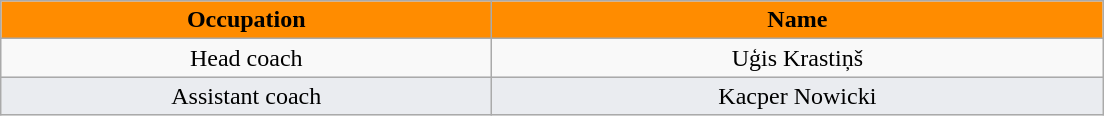<table class="wikitable" style="font-size:100%; text-align:center">
<tr>
<th style="color:#000000; background-color:#FF8C00; width:20em">Occupation</th>
<th colspan="2" style="color:#000000; background-color:#FF8C00; width:25em">Name</th>
</tr>
<tr>
<td>Head coach</td>
<td colspan="2"> Uģis Krastiņš</td>
</tr>
<tr style="background:#EAECF0">
<td>Assistant coach</td>
<td colspan="2"> Kacper Nowicki</td>
</tr>
</table>
